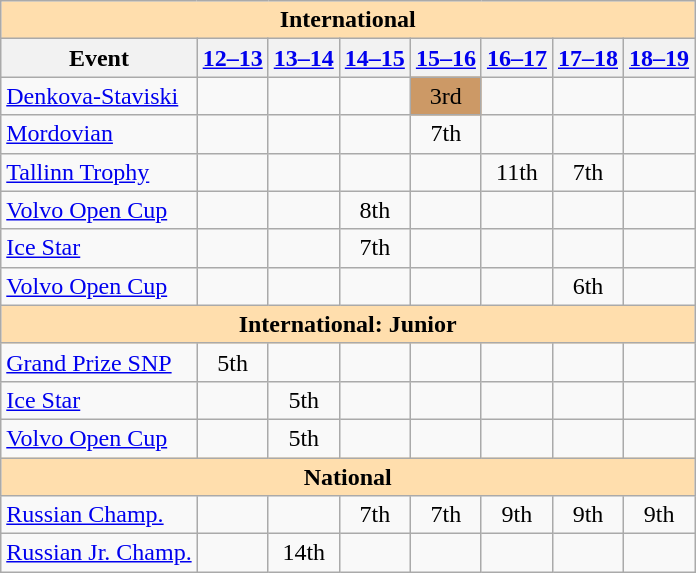<table class="wikitable" style="text-align:center">
<tr>
<th colspan=8 align=center style="background-color: #ffdead; ">International</th>
</tr>
<tr>
<th>Event</th>
<th><a href='#'>12–13</a></th>
<th><a href='#'>13–14</a></th>
<th><a href='#'>14–15</a></th>
<th><a href='#'>15–16</a></th>
<th><a href='#'>16–17</a></th>
<th><a href='#'>17–18</a></th>
<th><a href='#'>18–19</a></th>
</tr>
<tr>
<td align=left> <a href='#'>Denkova-Staviski</a></td>
<td></td>
<td></td>
<td></td>
<td bgcolor=cc9966>3rd</td>
<td></td>
<td></td>
<td></td>
</tr>
<tr>
<td align=left> <a href='#'>Mordovian</a></td>
<td></td>
<td></td>
<td></td>
<td>7th</td>
<td></td>
<td></td>
<td></td>
</tr>
<tr>
<td align=left> <a href='#'>Tallinn Trophy</a></td>
<td></td>
<td></td>
<td></td>
<td></td>
<td>11th</td>
<td>7th</td>
<td></td>
</tr>
<tr>
<td align=left> <a href='#'>Volvo Open Cup</a></td>
<td></td>
<td></td>
<td>8th</td>
<td></td>
<td></td>
<td></td>
<td></td>
</tr>
<tr>
<td align=left><a href='#'>Ice Star</a></td>
<td></td>
<td></td>
<td>7th</td>
<td></td>
<td></td>
<td></td>
<td></td>
</tr>
<tr>
<td align=left><a href='#'>Volvo Open Cup</a></td>
<td></td>
<td></td>
<td></td>
<td></td>
<td></td>
<td>6th</td>
<td></td>
</tr>
<tr>
<th colspan=8 align=center style="background-color: #ffdead; ">International: Junior</th>
</tr>
<tr>
<td align=left><a href='#'>Grand Prize SNP</a></td>
<td>5th</td>
<td></td>
<td></td>
<td></td>
<td></td>
<td></td>
<td></td>
</tr>
<tr>
<td align=left><a href='#'>Ice Star</a></td>
<td></td>
<td>5th</td>
<td></td>
<td></td>
<td></td>
<td></td>
<td></td>
</tr>
<tr>
<td align=left><a href='#'>Volvo Open Cup</a></td>
<td></td>
<td>5th</td>
<td></td>
<td></td>
<td></td>
<td></td>
<td></td>
</tr>
<tr>
<th colspan=8 align=center style="background-color: #ffdead; ">National</th>
</tr>
<tr>
<td align=left><a href='#'>Russian Champ.</a></td>
<td></td>
<td></td>
<td>7th</td>
<td>7th</td>
<td>9th</td>
<td>9th</td>
<td>9th</td>
</tr>
<tr>
<td align=left><a href='#'>Russian Jr. Champ.</a></td>
<td></td>
<td>14th</td>
<td></td>
<td></td>
<td></td>
<td></td>
<td></td>
</tr>
</table>
